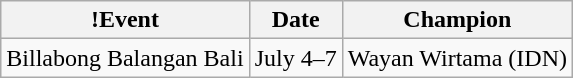<table class="wikitable">
<tr>
<th>!Event</th>
<th>Date</th>
<th>Champion</th>
</tr>
<tr>
<td>Billabong Balangan Bali</td>
<td>July 4–7</td>
<td>Wayan Wirtama (IDN)</td>
</tr>
</table>
